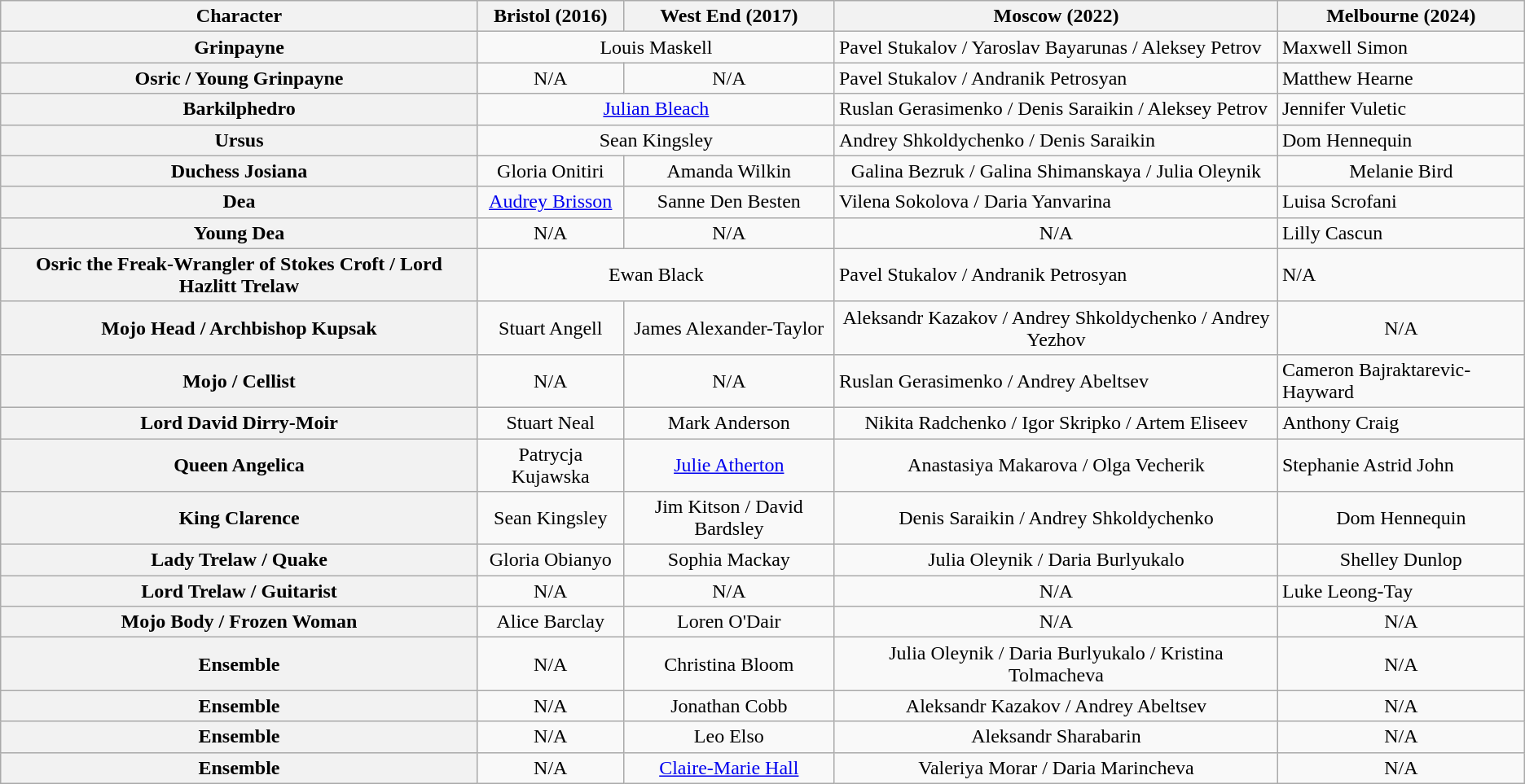<table class="wikitable sortable mw-collapsible">
<tr>
<th>Character</th>
<th>Bristol (2016)</th>
<th>West End (2017)</th>
<th>Moscow (2022)</th>
<th>Melbourne (2024)</th>
</tr>
<tr>
<th>Grinpayne</th>
<td colspan="2" align="center">Louis Maskell</td>
<td colspan-“3” align=“center”>Pavel Stukalov / Yaroslav Bayarunas / Aleksey Petrov</td>
<td colspan-“4” align=“center”>Maxwell Simon</td>
</tr>
<tr>
<th>Osric / Young Grinpayne</th>
<td align="center">N/A</td>
<td align="center">N/A</td>
<td colspan-“3” align=“center”>Pavel Stukalov / Andranik Petrosyan</td>
<td colspan-“4” align=“center”>Matthew Hearne</td>
</tr>
<tr>
<th>Barkilphedro</th>
<td colspan="2" align="center"><a href='#'>Julian Bleach</a></td>
<td colspan-“3” align=“center”>Ruslan Gerasimenko / Denis Saraikin / Aleksey Petrov</td>
<td colspan-“4” align=“center”>Jennifer Vuletic</td>
</tr>
<tr>
<th>Ursus</th>
<td colspan="2" align="center">Sean Kingsley</td>
<td colspan-“3” align=“center”>Andrey Shkoldychenko / Denis Saraikin</td>
<td colspan-“4” align=“center”>Dom Hennequin</td>
</tr>
<tr>
<th>Duchess Josiana</th>
<td align="center">Gloria Onitiri</td>
<td align="center">Amanda Wilkin</td>
<td align="center">Galina Bezruk / Galina Shimanskaya / Julia Oleynik</td>
<td align="center">Melanie Bird</td>
</tr>
<tr>
<th>Dea</th>
<td align="center"><a href='#'>Audrey Brisson</a></td>
<td align="center">Sanne Den Besten</td>
<td colspan-“3” align=“center”>Vilena Sokolova / Daria Yanvarina</td>
<td colspan-“4” align=“center”>Luisa Scrofani</td>
</tr>
<tr>
<th>Young Dea</th>
<td align="center">N/A</td>
<td align="center">N/A</td>
<td align="center">N/A</td>
<td colspan-“4” align=“center”>Lilly Cascun</td>
</tr>
<tr>
<th>Osric the Freak-Wrangler of Stokes Croft / Lord Hazlitt Trelaw</th>
<td colspan="2" align="center">Ewan Black</td>
<td colspan-“3” align=“center”>Pavel Stukalov / Andranik Petrosyan</td>
<td colspan-“4” align=“center”>N/A</td>
</tr>
<tr>
<th>Mojo Head / Archbishop Kupsak</th>
<td align="center">Stuart Angell</td>
<td align="center">James Alexander-Taylor</td>
<td align="center">Aleksandr Kazakov / Andrey Shkoldychenko / Andrey Yezhov</td>
<td align="center">N/A</td>
</tr>
<tr>
<th>Mojo / Cellist</th>
<td align="center">N/A</td>
<td align="center">N/A</td>
<td colspan-“3” align=“center”>Ruslan Gerasimenko / Andrey Abeltsev</td>
<td colspan-“4” align=“center”>Cameron Bajraktarevic-Hayward</td>
</tr>
<tr>
<th>Lord David Dirry-Moir</th>
<td align="center">Stuart Neal</td>
<td align="center">Mark Anderson</td>
<td align="center">Nikita Radchenko / Igor Skripko / Artem Eliseev</td>
<td colspan-“4” align=“center”>Anthony Craig</td>
</tr>
<tr>
<th>Queen Angelica</th>
<td align="center">Patrycja Kujawska</td>
<td align="center"><a href='#'>Julie Atherton</a></td>
<td align="center">Anastasiya Makarova / Olga Vecherik</td>
<td colspan-“4” align=“center”>Stephanie Astrid John</td>
</tr>
<tr>
<th>King Clarence</th>
<td align="center">Sean Kingsley</td>
<td align="center">Jim Kitson / David Bardsley</td>
<td align="center">Denis Saraikin / Andrey Shkoldychenko</td>
<td align="center">Dom Hennequin</td>
</tr>
<tr>
<th>Lady Trelaw / Quake</th>
<td align="center">Gloria Obianyo</td>
<td align="center">Sophia Mackay</td>
<td align="center">Julia Oleynik / Daria Burlyukalo</td>
<td align="center">Shelley Dunlop</td>
</tr>
<tr>
<th>Lord Trelaw / Guitarist</th>
<td align="center">N/A</td>
<td align="center">N/A</td>
<td align="center">N/A</td>
<td colspan-“4” align=“center”>Luke Leong-Tay</td>
</tr>
<tr>
<th>Mojo Body / Frozen Woman</th>
<td align="center">Alice Barclay</td>
<td align="center">Loren O'Dair</td>
<td align="center">N/A</td>
<td align="center">N/A</td>
</tr>
<tr>
<th>Ensemble</th>
<td align="center">N/A</td>
<td align="center">Christina Bloom</td>
<td align="center">Julia Oleynik / Daria Burlyukalo / Kristina Tolmacheva</td>
<td align="center">N/A</td>
</tr>
<tr>
<th>Ensemble</th>
<td align="center">N/A</td>
<td align="center">Jonathan Cobb</td>
<td align="center">Aleksandr Kazakov / Andrey Abeltsev</td>
<td align="center">N/A</td>
</tr>
<tr>
<th>Ensemble</th>
<td align="center">N/A</td>
<td align="center">Leo Elso</td>
<td align="center">Aleksandr Sharabarin</td>
<td align="center">N/A</td>
</tr>
<tr>
<th>Ensemble</th>
<td align="center">N/A</td>
<td align="center"><a href='#'>Claire-Marie Hall</a></td>
<td align="center">Valeriya Morar / Daria Marincheva</td>
<td align="center">N/A</td>
</tr>
</table>
